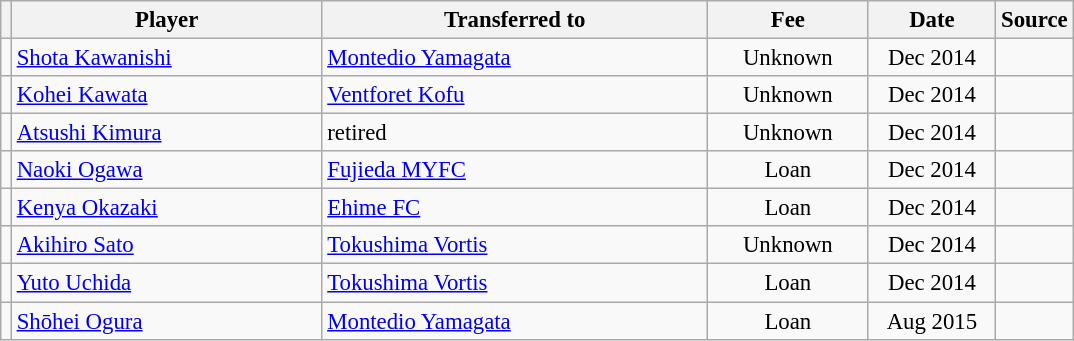<table class="wikitable plainrowheaders sortable" style="font-size:95%">
<tr>
<th></th>
<th scope="col" style="width:200px;">Player</th>
<th scope="col" style="width:250px;">Transferred to</th>
<th scope="col" style="width:100px;">Fee</th>
<th scope="col" style="width:78px;">Date</th>
<th>Source</th>
</tr>
<tr>
<td align=center></td>
<td> <a href='#'>Shota Kawanishi</a></td>
<td> <a href='#'>Montedio Yamagata</a></td>
<td align=center>Unknown</td>
<td align=center>Dec 2014</td>
<td align=center></td>
</tr>
<tr>
<td align=center></td>
<td> <a href='#'>Kohei Kawata</a></td>
<td> <a href='#'>Ventforet Kofu</a></td>
<td align=center>Unknown</td>
<td align=center>Dec 2014</td>
<td align=center></td>
</tr>
<tr>
<td align=center></td>
<td> <a href='#'>Atsushi Kimura</a></td>
<td>retired</td>
<td align=center>Unknown</td>
<td align=center>Dec 2014</td>
<td align=center></td>
</tr>
<tr>
<td align=center></td>
<td> <a href='#'>Naoki Ogawa</a></td>
<td> <a href='#'>Fujieda MYFC</a></td>
<td align=center>Loan</td>
<td align=center>Dec 2014</td>
<td align=center></td>
</tr>
<tr>
<td align=center></td>
<td> <a href='#'>Kenya Okazaki</a></td>
<td> <a href='#'>Ehime FC</a></td>
<td align=center>Loan</td>
<td align=center>Dec 2014</td>
<td align=center></td>
</tr>
<tr>
<td align=center></td>
<td> <a href='#'>Akihiro Sato</a></td>
<td> <a href='#'>Tokushima Vortis</a></td>
<td align=center>Unknown</td>
<td align=center>Dec 2014</td>
<td align=center></td>
</tr>
<tr>
<td align=center></td>
<td> <a href='#'>Yuto Uchida</a></td>
<td> <a href='#'>Tokushima Vortis</a></td>
<td align=center>Loan</td>
<td align=center>Dec 2014</td>
<td align=center></td>
</tr>
<tr>
<td align=center></td>
<td> <a href='#'>Shōhei Ogura</a></td>
<td> <a href='#'>Montedio Yamagata</a></td>
<td align=center>Loan</td>
<td align=center>Aug 2015</td>
<td align=center></td>
</tr>
</table>
